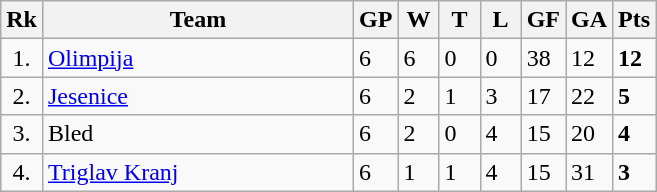<table class="wikitable" style="text-align:left;">
<tr>
<th width=20>Rk</th>
<th width=200>Team</th>
<th width=20 abbr="Games Played">GP</th>
<th width=20 abbr="Won">W</th>
<th width=20 abbr="Tied">T</th>
<th width=20 abbr="Lost">L</th>
<th width=20 abbr="Goals for">GF</th>
<th width=20 abbr="Goals against">GA</th>
<th width=20 abbr="Points">Pts</th>
</tr>
<tr>
<td style="text-align:center;">1.</td>
<td><a href='#'>Olimpija</a></td>
<td>6</td>
<td>6</td>
<td>0</td>
<td>0</td>
<td>38</td>
<td>12</td>
<td><strong>12</strong></td>
</tr>
<tr>
<td style="text-align:center;">2.</td>
<td><a href='#'>Jesenice</a></td>
<td>6</td>
<td>2</td>
<td>1</td>
<td>3</td>
<td>17</td>
<td>22</td>
<td><strong>5</strong></td>
</tr>
<tr>
<td style="text-align:center;">3.</td>
<td>Bled</td>
<td>6</td>
<td>2</td>
<td>0</td>
<td>4</td>
<td>15</td>
<td>20</td>
<td><strong>4</strong></td>
</tr>
<tr>
<td style="text-align:center;">4.</td>
<td><a href='#'>Triglav Kranj</a></td>
<td>6</td>
<td>1</td>
<td>1</td>
<td>4</td>
<td>15</td>
<td>31</td>
<td><strong>3</strong></td>
</tr>
</table>
